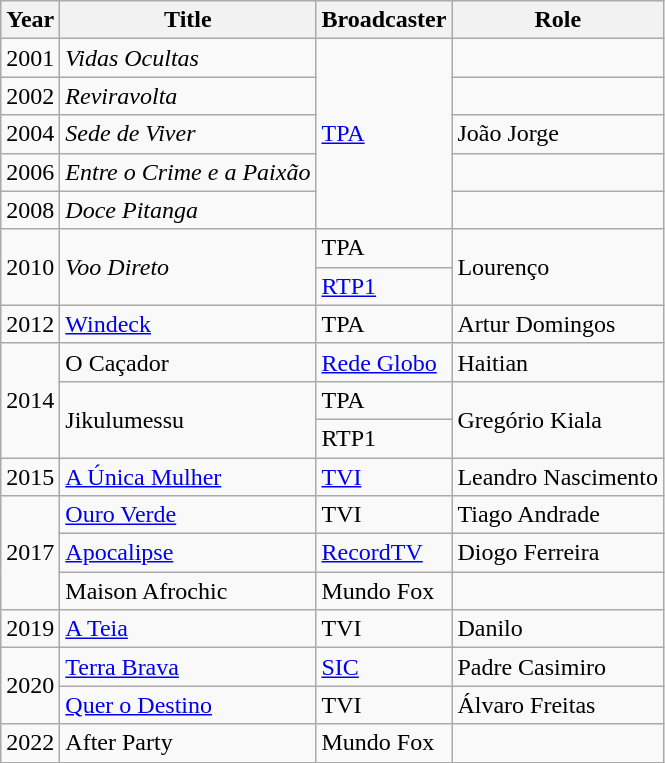<table class="wikitable">
<tr>
<th>Year</th>
<th>Title</th>
<th>Broadcaster</th>
<th>Role</th>
</tr>
<tr>
<td>2001</td>
<td><em>Vidas Ocultas</em></td>
<td rowspan="5"><a href='#'>TPA</a></td>
<td></td>
</tr>
<tr>
<td>2002</td>
<td><em>Reviravolta</em></td>
<td></td>
</tr>
<tr>
<td>2004</td>
<td><em>Sede de Viver</em></td>
<td>João Jorge</td>
</tr>
<tr>
<td>2006</td>
<td><em>Entre o Crime e a Paixão</em></td>
<td></td>
</tr>
<tr>
<td>2008</td>
<td><em>Doce Pitanga</em></td>
<td></td>
</tr>
<tr>
<td rowspan="2">2010</td>
<td rowspan="2"><em>Voo Direto</em></td>
<td>TPA</td>
<td rowspan="2">Lourenço</td>
</tr>
<tr>
<td><a href='#'>RTP1</a></td>
</tr>
<tr>
<td>2012</td>
<td><a href='#'>Windeck</a></td>
<td>TPA</td>
<td>Artur Domingos</td>
</tr>
<tr>
<td rowspan="3">2014</td>
<td>O Caçador</td>
<td><a href='#'>Rede Globo</a></td>
<td>Haitian</td>
</tr>
<tr>
<td rowspan="2">Jikulumessu</td>
<td>TPA</td>
<td rowspan="2">Gregório Kiala</td>
</tr>
<tr>
<td>RTP1</td>
</tr>
<tr>
<td>2015</td>
<td><a href='#'>A Única Mulher</a></td>
<td><a href='#'>TVI</a></td>
<td>Leandro Nascimento</td>
</tr>
<tr>
<td rowspan="3">2017</td>
<td rowspan="1"><a href='#'>Ouro Verde</a></td>
<td>TVI</td>
<td rowspan="1">Tiago Andrade</td>
</tr>
<tr>
<td><a href='#'>Apocalipse</a></td>
<td><a href='#'>RecordTV</a></td>
<td>Diogo Ferreira</td>
</tr>
<tr>
<td>Maison Afrochic</td>
<td>Mundo Fox</td>
<td></td>
</tr>
<tr>
<td rowspan="1">2019</td>
<td><a href='#'>A Teia</a></td>
<td>TVI</td>
<td>Danilo</td>
</tr>
<tr>
<td rowspan="2">2020</td>
<td><a href='#'>Terra Brava</a></td>
<td><a href='#'>SIC</a></td>
<td>Padre Casimiro</td>
</tr>
<tr>
<td><a href='#'>Quer o Destino</a></td>
<td>TVI</td>
<td>Álvaro Freitas</td>
</tr>
<tr>
<td>2022</td>
<td>After Party</td>
<td>Mundo Fox</td>
<td></td>
</tr>
</table>
